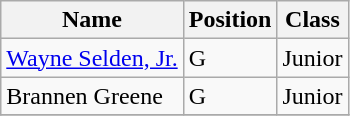<table class="wikitable">
<tr>
<th>Name</th>
<th>Position</th>
<th>Class</th>
</tr>
<tr>
<td><a href='#'>Wayne Selden, Jr.</a></td>
<td>G</td>
<td>Junior</td>
</tr>
<tr>
<td>Brannen Greene</td>
<td>G</td>
<td>Junior</td>
</tr>
<tr>
</tr>
</table>
